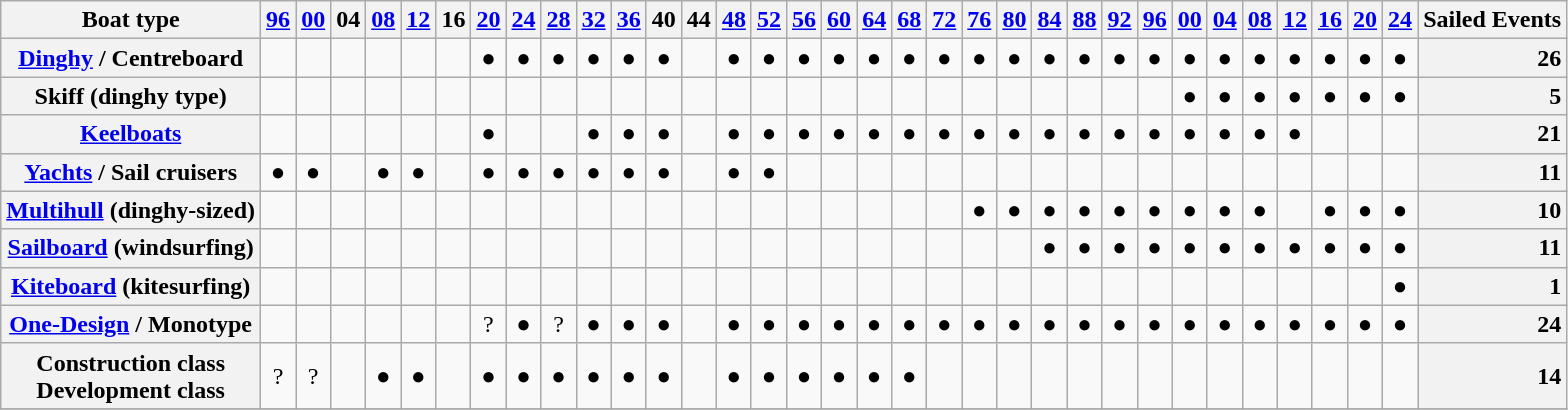<table class="wikitable plainrowheaders sticky-table-row1 sticky-table-col1" style="text-align:center;">
<tr>
<th scope="col">Boat type</th>
<th scope="col"><a href='#'>96</a></th>
<th scope="col"><a href='#'>00</a></th>
<th scope="col">04</th>
<th scope="col"><a href='#'>08</a></th>
<th scope="col"><a href='#'>12</a></th>
<th scope="col">16</th>
<th scope="col"><a href='#'>20</a></th>
<th scope="col"><a href='#'>24</a></th>
<th scope="col"><a href='#'>28</a></th>
<th scope="col"><a href='#'>32</a></th>
<th scope="col"><a href='#'>36</a></th>
<th scope="col">40</th>
<th scope="col">44</th>
<th scope="col"><a href='#'>48</a></th>
<th scope="col"><a href='#'>52</a></th>
<th scope="col"><a href='#'>56</a></th>
<th scope="col"><a href='#'>60</a></th>
<th scope="col"><a href='#'>64</a></th>
<th scope="col"><a href='#'>68</a></th>
<th scope="col"><a href='#'>72</a></th>
<th scope="col"><a href='#'>76</a></th>
<th scope="col"><a href='#'>80</a></th>
<th scope="col"><a href='#'>84</a></th>
<th scope="col"><a href='#'>88</a></th>
<th scope="col"><a href='#'>92</a></th>
<th scope="col"><a href='#'>96</a></th>
<th scope="col"><a href='#'>00</a></th>
<th scope="col"><a href='#'>04</a></th>
<th scope="col"><a href='#'>08</a></th>
<th scope="col"><a href='#'>12</a></th>
<th scope="col"><a href='#'>16</a></th>
<th scope="col"><a href='#'>20</a></th>
<th scope="col"><a href='#'>24</a></th>
<th scope="col">Sailed Events</th>
</tr>
<tr style="white-space: nowrap;">
<th scope="row"><a href='#'>Dinghy</a> / Centreboard</th>
<td></td>
<td></td>
<td></td>
<td></td>
<td></td>
<td></td>
<td>●</td>
<td>●</td>
<td>●</td>
<td>●</td>
<td>●</td>
<td>●</td>
<td></td>
<td>●</td>
<td>●</td>
<td>●</td>
<td>●</td>
<td>●</td>
<td>●</td>
<td>●</td>
<td>●</td>
<td>●</td>
<td>●</td>
<td>●</td>
<td>●</td>
<td>●</td>
<td>●</td>
<td>●</td>
<td>●</td>
<td>●</td>
<td>●</td>
<td>●</td>
<td>●</td>
<th style="text-align:right;">26</th>
</tr>
<tr>
<th scope="row">Skiff (dinghy type)</th>
<td></td>
<td></td>
<td></td>
<td></td>
<td></td>
<td></td>
<td></td>
<td></td>
<td></td>
<td></td>
<td></td>
<td></td>
<td></td>
<td></td>
<td></td>
<td></td>
<td></td>
<td></td>
<td></td>
<td></td>
<td></td>
<td></td>
<td></td>
<td></td>
<td></td>
<td></td>
<td>●</td>
<td>●</td>
<td>●</td>
<td>●</td>
<td>●</td>
<td>●</td>
<td>●</td>
<th style="text-align:right;">5</th>
</tr>
<tr>
<th scope="row"><a href='#'>Keelboats</a></th>
<td></td>
<td></td>
<td></td>
<td></td>
<td></td>
<td></td>
<td>●</td>
<td></td>
<td></td>
<td>●</td>
<td>●</td>
<td>●</td>
<td></td>
<td>●</td>
<td>●</td>
<td>●</td>
<td>●</td>
<td>●</td>
<td>●</td>
<td>●</td>
<td>●</td>
<td>●</td>
<td>●</td>
<td>●</td>
<td>●</td>
<td>●</td>
<td>●</td>
<td>●</td>
<td>●</td>
<td>●</td>
<td></td>
<td></td>
<td></td>
<th style="text-align:right;">21</th>
</tr>
<tr style="white-space: nowrap;">
<th scope="row"><a href='#'>Yachts</a> / Sail cruisers</th>
<td>●</td>
<td>●</td>
<td></td>
<td>●</td>
<td>●</td>
<td></td>
<td>●</td>
<td>●</td>
<td>●</td>
<td>●</td>
<td>●</td>
<td>●</td>
<td></td>
<td>●</td>
<td>●</td>
<td></td>
<td></td>
<td></td>
<td></td>
<td></td>
<td></td>
<td></td>
<td></td>
<td></td>
<td></td>
<td></td>
<td></td>
<td></td>
<td></td>
<td></td>
<td></td>
<td></td>
<td></td>
<th style="text-align:right;">11</th>
</tr>
<tr style="white-space: nowrap;">
<th scope="row"><a href='#'>Multihull</a> (dinghy-sized)</th>
<td></td>
<td></td>
<td></td>
<td></td>
<td></td>
<td></td>
<td></td>
<td></td>
<td></td>
<td></td>
<td></td>
<td></td>
<td></td>
<td></td>
<td></td>
<td></td>
<td></td>
<td></td>
<td></td>
<td></td>
<td>●</td>
<td>●</td>
<td>●</td>
<td>●</td>
<td>●</td>
<td>●</td>
<td>●</td>
<td>●</td>
<td>●</td>
<td></td>
<td>●</td>
<td>●</td>
<td>●</td>
<th style="text-align:right;">10</th>
</tr>
<tr>
<th scope="row"><a href='#'>Sailboard</a> (windsurfing)</th>
<td></td>
<td></td>
<td></td>
<td></td>
<td></td>
<td></td>
<td></td>
<td></td>
<td></td>
<td></td>
<td></td>
<td></td>
<td></td>
<td></td>
<td></td>
<td></td>
<td></td>
<td></td>
<td></td>
<td></td>
<td></td>
<td></td>
<td>●</td>
<td>●</td>
<td>●</td>
<td>●</td>
<td>●</td>
<td>●</td>
<td>●</td>
<td>●</td>
<td>●</td>
<td>●</td>
<td>●</td>
<th style="text-align:right;">11</th>
</tr>
<tr>
<th scope="row"><a href='#'>Kiteboard</a> (kitesurfing)</th>
<td></td>
<td></td>
<td></td>
<td></td>
<td></td>
<td></td>
<td></td>
<td></td>
<td></td>
<td></td>
<td></td>
<td></td>
<td></td>
<td></td>
<td></td>
<td></td>
<td></td>
<td></td>
<td></td>
<td></td>
<td></td>
<td></td>
<td></td>
<td></td>
<td></td>
<td></td>
<td></td>
<td></td>
<td></td>
<td></td>
<td></td>
<td></td>
<td>●</td>
<th style="text-align:right;">1</th>
</tr>
<tr style="white-space: nowrap;">
<th scope="row"><a href='#'>One-Design</a> / Monotype</th>
<td></td>
<td></td>
<td></td>
<td></td>
<td></td>
<td></td>
<td>?</td>
<td>●</td>
<td>?</td>
<td>●</td>
<td>●</td>
<td>●</td>
<td></td>
<td>●</td>
<td>●</td>
<td>●</td>
<td>●</td>
<td>●</td>
<td>●</td>
<td>●</td>
<td>●</td>
<td>●</td>
<td>●</td>
<td>●</td>
<td>●</td>
<td>●</td>
<td>●</td>
<td>●</td>
<td>●</td>
<td>●</td>
<td>●</td>
<td>●</td>
<td>●</td>
<th style="text-align:right;">24</th>
</tr>
<tr style="white-space: nowrap;">
<th scope="row">Construction class<br>Development class</th>
<td>?</td>
<td>?</td>
<td></td>
<td>●</td>
<td>●</td>
<td></td>
<td>●</td>
<td>●</td>
<td>●</td>
<td>●</td>
<td>●</td>
<td>●</td>
<td></td>
<td>●</td>
<td>●</td>
<td>●</td>
<td>●</td>
<td>●</td>
<td>●</td>
<td></td>
<td></td>
<td></td>
<td></td>
<td></td>
<td></td>
<td></td>
<td></td>
<td></td>
<td></td>
<td></td>
<td></td>
<td></td>
<td></td>
<th style="text-align:right;">14</th>
</tr>
<tr>
</tr>
</table>
